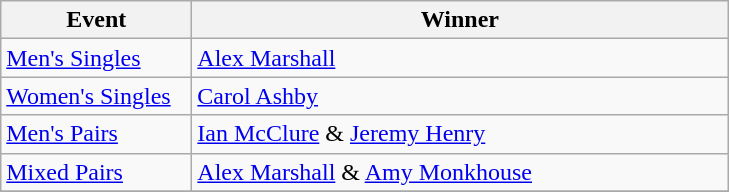<table class="wikitable" style="font-size: 100%">
<tr>
<th width=120>Event</th>
<th width=350>Winner</th>
</tr>
<tr>
<td><a href='#'>Men's Singles</a></td>
<td> <a href='#'>Alex Marshall</a></td>
</tr>
<tr>
<td><a href='#'>Women's Singles</a></td>
<td> <a href='#'>Carol Ashby</a></td>
</tr>
<tr>
<td><a href='#'>Men's Pairs</a></td>
<td> <a href='#'>Ian McClure</a> & <a href='#'>Jeremy Henry</a></td>
</tr>
<tr>
<td><a href='#'>Mixed Pairs</a></td>
<td> <a href='#'>Alex Marshall</a> &  <a href='#'>Amy Monkhouse</a></td>
</tr>
<tr>
</tr>
</table>
